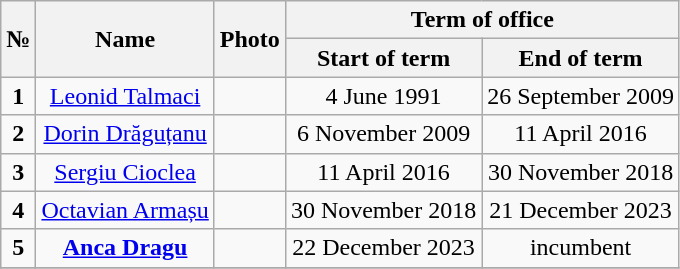<table class="wikitable" style="text-align:center">
<tr>
<th rowspan="2">№</th>
<th rowspan="2">Name</th>
<th rowspan="2">Photo</th>
<th colspan="2">Term of office</th>
</tr>
<tr>
<th>Start of term</th>
<th>End of term</th>
</tr>
<tr>
<td><strong>1</strong></td>
<td><a href='#'>Leonid Talmaci</a></td>
<td></td>
<td>4 June 1991</td>
<td>26 September 2009</td>
</tr>
<tr>
<td><strong>2</strong></td>
<td><a href='#'>Dorin Drăguțanu</a></td>
<td></td>
<td>6 November 2009</td>
<td>11 April 2016</td>
</tr>
<tr>
<td><strong>3</strong></td>
<td><a href='#'>Sergiu Cioclea</a></td>
<td></td>
<td>11 April 2016</td>
<td>30 November 2018</td>
</tr>
<tr>
<td><strong>4</strong></td>
<td><a href='#'>Octavian Armașu</a></td>
<td></td>
<td>30 November 2018</td>
<td>21 December 2023</td>
</tr>
<tr>
<td><strong>5</strong></td>
<td><strong><a href='#'>Anca Dragu</a></strong></td>
<td></td>
<td>22 December 2023</td>
<td>incumbent</td>
</tr>
<tr>
</tr>
</table>
